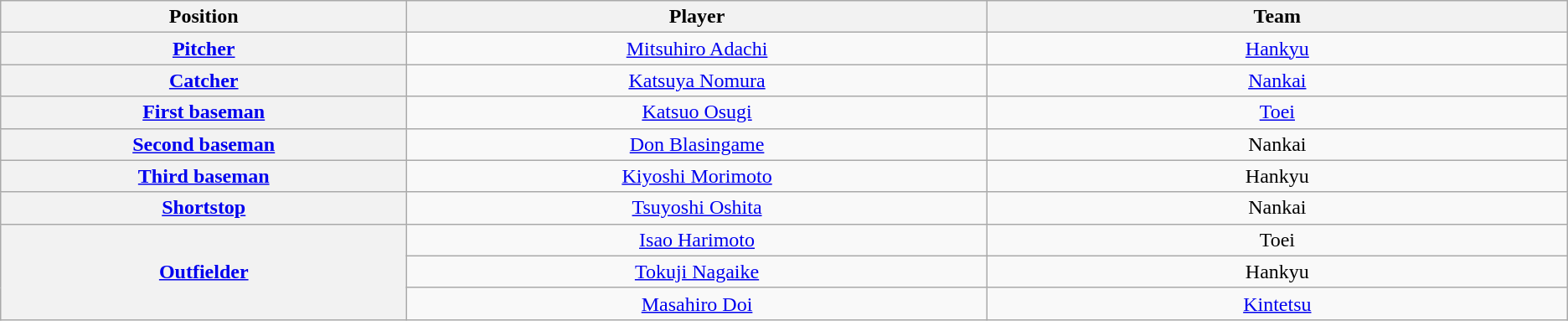<table class="wikitable" style="text-align:center;">
<tr>
<th scope="col" width="7%">Position</th>
<th scope="col" width="10%">Player</th>
<th scope="col" width="10%">Team</th>
</tr>
<tr>
<th scope="row" style="text-align:center;"><a href='#'>Pitcher</a></th>
<td><a href='#'>Mitsuhiro Adachi</a></td>
<td><a href='#'>Hankyu</a></td>
</tr>
<tr>
<th scope="row" style="text-align:center;"><a href='#'>Catcher</a></th>
<td><a href='#'>Katsuya Nomura</a></td>
<td><a href='#'>Nankai</a></td>
</tr>
<tr>
<th scope="row" style="text-align:center;"><a href='#'>First baseman</a></th>
<td><a href='#'>Katsuo Osugi</a></td>
<td><a href='#'>Toei</a></td>
</tr>
<tr>
<th scope="row" style="text-align:center;"><a href='#'>Second baseman</a></th>
<td><a href='#'>Don Blasingame</a></td>
<td>Nankai</td>
</tr>
<tr>
<th scope="row" style="text-align:center;"><a href='#'>Third baseman</a></th>
<td><a href='#'>Kiyoshi Morimoto</a></td>
<td>Hankyu</td>
</tr>
<tr>
<th scope="row" style="text-align:center;"><a href='#'>Shortstop</a></th>
<td><a href='#'>Tsuyoshi Oshita</a></td>
<td>Nankai</td>
</tr>
<tr>
<th scope="row" style="text-align:center;" rowspan=3><a href='#'>Outfielder</a></th>
<td><a href='#'>Isao Harimoto</a></td>
<td>Toei</td>
</tr>
<tr>
<td><a href='#'>Tokuji Nagaike</a></td>
<td>Hankyu</td>
</tr>
<tr>
<td><a href='#'>Masahiro Doi</a></td>
<td><a href='#'>Kintetsu</a></td>
</tr>
</table>
